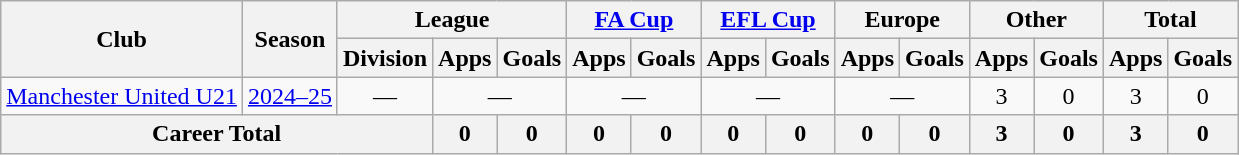<table class="wikitable" style="text-align: center;">
<tr>
<th rowspan="2">Club</th>
<th rowspan="2">Season</th>
<th colspan="3">League</th>
<th colspan="2"><a href='#'>FA Cup</a></th>
<th colspan="2"><a href='#'>EFL Cup</a></th>
<th colspan="2">Europe</th>
<th colspan="2">Other</th>
<th colspan="2">Total</th>
</tr>
<tr>
<th>Division</th>
<th>Apps</th>
<th>Goals</th>
<th>Apps</th>
<th>Goals</th>
<th>Apps</th>
<th>Goals</th>
<th>Apps</th>
<th>Goals</th>
<th>Apps</th>
<th>Goals</th>
<th>Apps</th>
<th>Goals</th>
</tr>
<tr>
<td><a href='#'>Manchester United U21</a></td>
<td><a href='#'>2024–25</a></td>
<td>—</td>
<td colspan="2">—</td>
<td colspan="2">—</td>
<td colspan="2">—</td>
<td colspan="2">—</td>
<td>3</td>
<td>0</td>
<td>3</td>
<td>0</td>
</tr>
<tr>
<th colspan="3">Career Total</th>
<th>0</th>
<th>0</th>
<th>0</th>
<th>0</th>
<th>0</th>
<th>0</th>
<th>0</th>
<th>0</th>
<th>3</th>
<th>0</th>
<th>3</th>
<th>0</th>
</tr>
</table>
